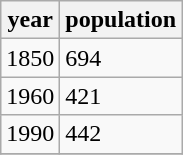<table class="wikitable">
<tr>
<th>year</th>
<th>population</th>
</tr>
<tr>
<td>1850</td>
<td>694</td>
</tr>
<tr>
<td>1960</td>
<td>421</td>
</tr>
<tr>
<td>1990</td>
<td>442</td>
</tr>
<tr>
</tr>
</table>
